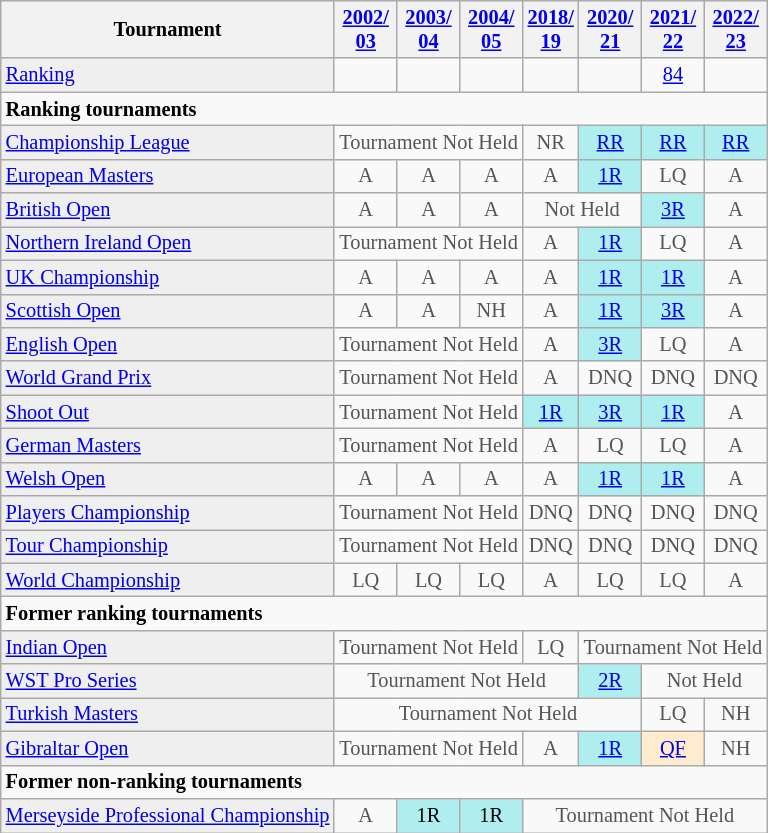<table class="wikitable" style="font-size:85%;">
<tr>
<th>Tournament</th>
<th><a href='#'>2002/<br>03</a></th>
<th><a href='#'>2003/<br>04</a></th>
<th><a href='#'>2004/<br>05</a></th>
<th><a href='#'>2018/<br>19</a></th>
<th><a href='#'>2020/<br>21</a></th>
<th><a href='#'>2021/<br>22</a></th>
<th><a href='#'>2022/<br>23</a></th>
</tr>
<tr>
<td style="background:#EFEFEF;"><a href='#'>Ranking</a></td>
<td align="center"></td>
<td align="center"></td>
<td align="center"></td>
<td align="center"></td>
<td align="center"></td>
<td align="center"><a href='#'>84</a></td>
<td align="center"></td>
</tr>
<tr>
<td colspan="10"><strong>Ranking tournaments</strong></td>
</tr>
<tr>
<td style="background:#EFEFEF;"><a href='#'>Championship League</a></td>
<td align="center" colspan="3" style="color:#555555;">Tournament Not Held</td>
<td align="center" style="color:#555555;">NR</td>
<td align="center" style="background:#afeeee;"><a href='#'>RR</a></td>
<td align="center" style="background:#afeeee;"><a href='#'>RR</a></td>
<td align="center" style="background:#afeeee;"><a href='#'>RR</a></td>
</tr>
<tr>
<td style="background:#EFEFEF;"><a href='#'>European Masters</a></td>
<td align="center" style="color:#555555;">A</td>
<td align="center" style="color:#555555;">A</td>
<td align="center" style="color:#555555;">A</td>
<td align="center" style="color:#555555;">A</td>
<td align="center" style="background:#afeeee;"><a href='#'>1R</a></td>
<td align="center" style="color:#555555;">LQ</td>
<td align="center" style="color:#555555;">A</td>
</tr>
<tr>
<td style="background:#EFEFEF;"><a href='#'>British Open</a></td>
<td align="center" style="color:#555555;">A</td>
<td align="center" style="color:#555555;">A</td>
<td align="center" style="color:#555555;">A</td>
<td align="center" colspan="2" style="color:#555555;">Not Held</td>
<td align="center" style="background:#afeeee;"><a href='#'>3R</a></td>
<td align="center" style="color:#555555;">A</td>
</tr>
<tr>
<td style="background:#EFEFEF;"><a href='#'>Northern Ireland Open</a></td>
<td align="center" colspan="3" style="color:#555555;">Tournament Not Held</td>
<td align="center" style="color:#555555;">A</td>
<td align="center" style="background:#afeeee;"><a href='#'>1R</a></td>
<td align="center" style="color:#555555;">LQ</td>
<td align="center" style="color:#555555;">A</td>
</tr>
<tr>
<td style="background:#EFEFEF;"><a href='#'>UK Championship</a></td>
<td align="center" style="color:#555555;">A</td>
<td align="center" style="color:#555555;">A</td>
<td align="center" style="color:#555555;">A</td>
<td align="center" style="color:#555555;">A</td>
<td align="center" style="background:#afeeee;"><a href='#'>1R</a></td>
<td align="center" style="background:#afeeee;"><a href='#'>1R</a></td>
<td align="center" style="color:#555555;">A</td>
</tr>
<tr>
<td style="background:#EFEFEF;"><a href='#'>Scottish Open</a></td>
<td align="center" style="color:#555555;">A</td>
<td align="center" style="color:#555555;">A</td>
<td align="center" style="color:#555555;">NH</td>
<td align="center" style="color:#555555;">A</td>
<td align="center" style="background:#afeeee;"><a href='#'>1R</a></td>
<td align="center" style="background:#afeeee;"><a href='#'>3R</a></td>
<td align="center" style="color:#555555;">A</td>
</tr>
<tr>
<td style="background:#EFEFEF;"><a href='#'>English Open</a></td>
<td align="center" colspan="3" style="color:#555555;">Tournament Not Held</td>
<td align="center" style="color:#555555;">A</td>
<td align="center" style="background:#afeeee;"><a href='#'>3R</a></td>
<td align="center" style="color:#555555;">LQ</td>
<td align="center" style="color:#555555;">A</td>
</tr>
<tr>
<td style="background:#EFEFEF;"><a href='#'>World Grand Prix</a></td>
<td align="center" colspan="3" style="color:#555555;">Tournament Not Held</td>
<td align="center" style="color:#555555;">A</td>
<td align="center" style="color:#555555;">DNQ</td>
<td align="center" style="color:#555555;">DNQ</td>
<td align="center" style="color:#555555;">DNQ</td>
</tr>
<tr>
<td style="background:#EFEFEF;"><a href='#'>Shoot Out</a></td>
<td align="center" colspan="3" style="color:#555555;">Tournament Not Held</td>
<td align="center" style="background:#afeeee;"><a href='#'>1R</a></td>
<td align="center" style="background:#afeeee;"><a href='#'>3R</a></td>
<td align="center" style="background:#afeeee;"><a href='#'>1R</a></td>
<td align="center" style="color:#555555;">A</td>
</tr>
<tr>
<td style="background:#EFEFEF;"><a href='#'>German Masters</a></td>
<td align="center" colspan="3" style="color:#555555;">Tournament Not Held</td>
<td align="center" style="color:#555555;">A</td>
<td align="center" style="color:#555555;">LQ</td>
<td align="center" style="color:#555555;">LQ</td>
<td align="center" style="color:#555555;">A</td>
</tr>
<tr>
<td style="background:#EFEFEF;"><a href='#'>Welsh Open</a></td>
<td align="center" style="color:#555555;">A</td>
<td align="center" style="color:#555555;">A</td>
<td align="center" style="color:#555555;">A</td>
<td align="center" style="color:#555555;">A</td>
<td align="center" style="background:#afeeee;"><a href='#'>1R</a></td>
<td align="center" style="background:#afeeee;"><a href='#'>1R</a></td>
<td align="center" style="color:#555555;">A</td>
</tr>
<tr>
<td style="background:#EFEFEF;"><a href='#'>Players Championship</a></td>
<td align="center" colspan="3" style="color:#555555;">Tournament Not Held</td>
<td align="center" style="color:#555555;">DNQ</td>
<td align="center" style="color:#555555;">DNQ</td>
<td align="center" style="color:#555555;">DNQ</td>
<td align="center" style="color:#555555;">DNQ</td>
</tr>
<tr>
<td style="background:#EFEFEF;"><a href='#'>Tour Championship</a></td>
<td align="center" colspan="3" style="color:#555555;">Tournament Not Held</td>
<td align="center" style="color:#555555;">DNQ</td>
<td align="center" style="color:#555555;">DNQ</td>
<td align="center" style="color:#555555;">DNQ</td>
<td align="center" style="color:#555555;">DNQ</td>
</tr>
<tr>
<td style="background:#EFEFEF;"><a href='#'>World Championship</a></td>
<td align="center" style="color:#555555;">LQ</td>
<td align="center" style="color:#555555;">LQ</td>
<td align="center" style="color:#555555;">LQ</td>
<td align="center" style="color:#555555;">A</td>
<td align="center" style="color:#555555;">LQ</td>
<td align="center" style="color:#555555;">LQ</td>
<td align="center" style="color:#555555;">A</td>
</tr>
<tr>
<td colspan="10"><strong>Former ranking tournaments</strong></td>
</tr>
<tr>
<td style="background:#EFEFEF;"><a href='#'>Indian Open</a></td>
<td align="center" colspan="3" style="color:#555555;">Tournament Not Held</td>
<td align="center" style="color:#555555;">LQ</td>
<td align="center" colspan="3" style="color:#555555;">Tournament Not Held</td>
</tr>
<tr>
<td style="background:#EFEFEF;"><a href='#'>WST Pro Series</a></td>
<td align="center" colspan="4" style="color:#555555;">Tournament Not Held</td>
<td align="center" style="background:#afeeee;"><a href='#'>2R</a></td>
<td align="center" colspan="2" style="color:#555555;">Not Held</td>
</tr>
<tr>
<td style="background:#EFEFEF;"><a href='#'>Turkish Masters</a></td>
<td align="center" colspan="5" style="color:#555555;">Tournament Not Held</td>
<td align="center" style="color:#555555;">LQ</td>
<td align="center" style="color:#555555;">NH</td>
</tr>
<tr>
<td style="background:#EFEFEF;"><a href='#'>Gibraltar Open</a></td>
<td align="center" colspan="3" style="color:#555555;">Tournament Not Held</td>
<td align="center" style="color:#555555;">A</td>
<td align="center" style="background:#afeeee;"><a href='#'>1R</a></td>
<td align="center" style="background:#ffebcd;"><a href='#'>QF</a></td>
<td align="center" style="color:#555555;">NH</td>
</tr>
<tr>
<td colspan="10"><strong>Former non-ranking tournaments</strong></td>
</tr>
<tr>
<td style="background:#EFEFEF;"><a href='#'>Merseyside Professional Championship</a></td>
<td align="center" style="color:#555555;">A</td>
<td align="center" style="background:#afeeee;">1R</td>
<td align="center" style="background:#afeeee;">1R</td>
<td align="center" colspan="10" style="color:#555555;">Tournament Not Held</td>
</tr>
</table>
